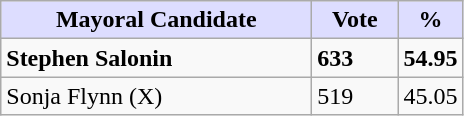<table class="wikitable">
<tr>
<th style="background:#ddf; width:200px;">Mayoral Candidate </th>
<th style="background:#ddf; width:50px;">Vote</th>
<th style="background:#ddf; width:30px;">%</th>
</tr>
<tr>
<td><strong>Stephen Salonin</strong></td>
<td><strong>633</strong></td>
<td><strong>54.95</strong></td>
</tr>
<tr>
<td>Sonja Flynn (X)</td>
<td>519</td>
<td>45.05</td>
</tr>
</table>
